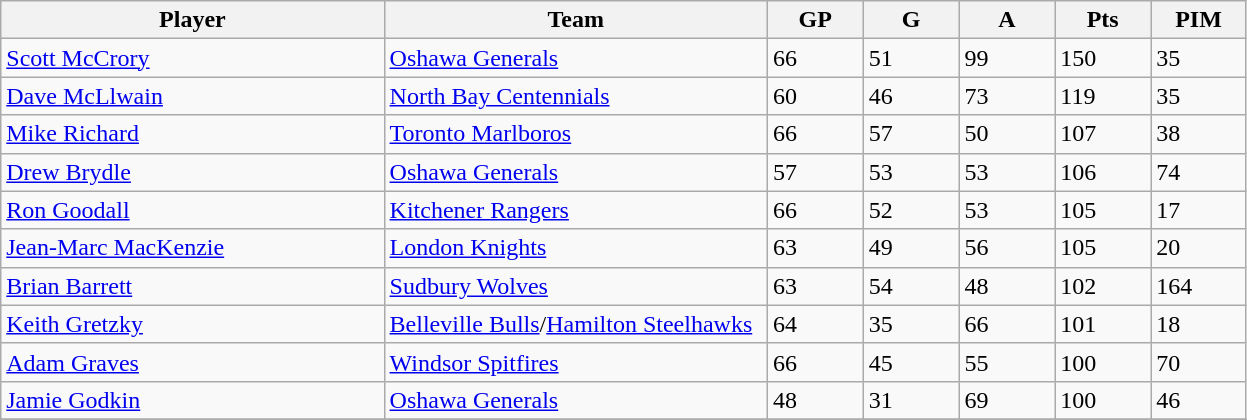<table class="wikitable">
<tr>
<th bgcolor="#DDDDFF" width="30%">Player</th>
<th bgcolor="#DDDDFF" width="30%">Team</th>
<th bgcolor="#DDDDFF" width="7.5%">GP</th>
<th bgcolor="#DDDDFF" width="7.5%">G</th>
<th bgcolor="#DDDDFF" width="7.5%">A</th>
<th bgcolor="#DDDDFF" width="7.5%">Pts</th>
<th bgcolor="#DDDDFF" width="7.5%">PIM</th>
</tr>
<tr>
<td><a href='#'>Scott McCrory</a></td>
<td><a href='#'>Oshawa Generals</a></td>
<td>66</td>
<td>51</td>
<td>99</td>
<td>150</td>
<td>35</td>
</tr>
<tr>
<td><a href='#'>Dave McLlwain</a></td>
<td><a href='#'>North Bay Centennials</a></td>
<td>60</td>
<td>46</td>
<td>73</td>
<td>119</td>
<td>35</td>
</tr>
<tr>
<td><a href='#'>Mike Richard</a></td>
<td><a href='#'>Toronto Marlboros</a></td>
<td>66</td>
<td>57</td>
<td>50</td>
<td>107</td>
<td>38</td>
</tr>
<tr>
<td><a href='#'>Drew Brydle</a></td>
<td><a href='#'>Oshawa Generals</a></td>
<td>57</td>
<td>53</td>
<td>53</td>
<td>106</td>
<td>74</td>
</tr>
<tr>
<td><a href='#'>Ron Goodall</a></td>
<td><a href='#'>Kitchener Rangers</a></td>
<td>66</td>
<td>52</td>
<td>53</td>
<td>105</td>
<td>17</td>
</tr>
<tr>
<td><a href='#'>Jean-Marc MacKenzie</a></td>
<td><a href='#'>London Knights</a></td>
<td>63</td>
<td>49</td>
<td>56</td>
<td>105</td>
<td>20</td>
</tr>
<tr>
<td><a href='#'>Brian Barrett</a></td>
<td><a href='#'>Sudbury Wolves</a></td>
<td>63</td>
<td>54</td>
<td>48</td>
<td>102</td>
<td>164</td>
</tr>
<tr>
<td><a href='#'>Keith Gretzky</a></td>
<td><a href='#'>Belleville Bulls</a>/<a href='#'>Hamilton Steelhawks</a></td>
<td>64</td>
<td>35</td>
<td>66</td>
<td>101</td>
<td>18</td>
</tr>
<tr>
<td><a href='#'>Adam Graves</a></td>
<td><a href='#'>Windsor Spitfires</a></td>
<td>66</td>
<td>45</td>
<td>55</td>
<td>100</td>
<td>70</td>
</tr>
<tr>
<td><a href='#'>Jamie Godkin</a></td>
<td><a href='#'>Oshawa Generals</a></td>
<td>48</td>
<td>31</td>
<td>69</td>
<td>100</td>
<td>46</td>
</tr>
<tr>
</tr>
</table>
